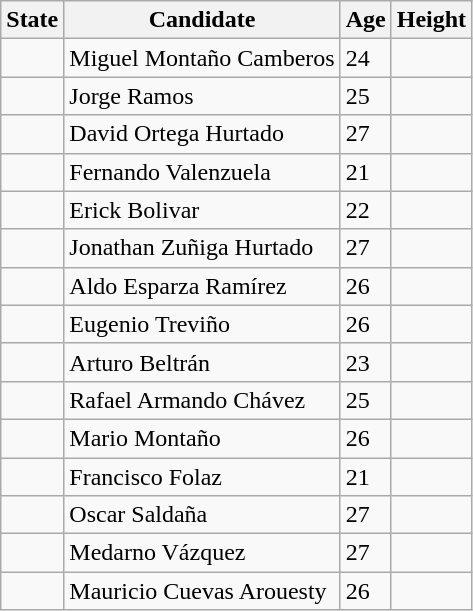<table class="wikitable sortable">
<tr>
<th>State</th>
<th>Candidate</th>
<th>Age</th>
<th>Height</th>
</tr>
<tr>
<td></td>
<td>Miguel Montaño Camberos</td>
<td>24</td>
<td></td>
</tr>
<tr>
<td></td>
<td>Jorge Ramos</td>
<td>25</td>
<td></td>
</tr>
<tr>
<td></td>
<td>David Ortega Hurtado</td>
<td>27</td>
<td></td>
</tr>
<tr>
<td></td>
<td>Fernando Valenzuela</td>
<td>21</td>
<td></td>
</tr>
<tr>
<td></td>
<td>Erick Bolivar</td>
<td>22</td>
<td></td>
</tr>
<tr>
<td></td>
<td>Jonathan Zuñiga Hurtado</td>
<td>27</td>
<td></td>
</tr>
<tr>
<td></td>
<td>Aldo Esparza Ramírez</td>
<td>26</td>
<td></td>
</tr>
<tr>
<td></td>
<td>Eugenio Treviño</td>
<td>26</td>
<td></td>
</tr>
<tr>
<td></td>
<td>Arturo Beltrán</td>
<td>23</td>
<td></td>
</tr>
<tr>
<td></td>
<td>Rafael Armando Chávez</td>
<td>25</td>
<td></td>
</tr>
<tr>
<td></td>
<td>Mario Montaño</td>
<td>26</td>
<td></td>
</tr>
<tr>
<td></td>
<td>Francisco Folaz</td>
<td>21</td>
<td></td>
</tr>
<tr>
<td></td>
<td>Oscar Saldaña</td>
<td>27</td>
<td></td>
</tr>
<tr>
<td></td>
<td>Medarno Vázquez</td>
<td>27</td>
<td></td>
</tr>
<tr>
<td></td>
<td>Mauricio Cuevas Arouesty</td>
<td>26</td>
<td></td>
</tr>
</table>
